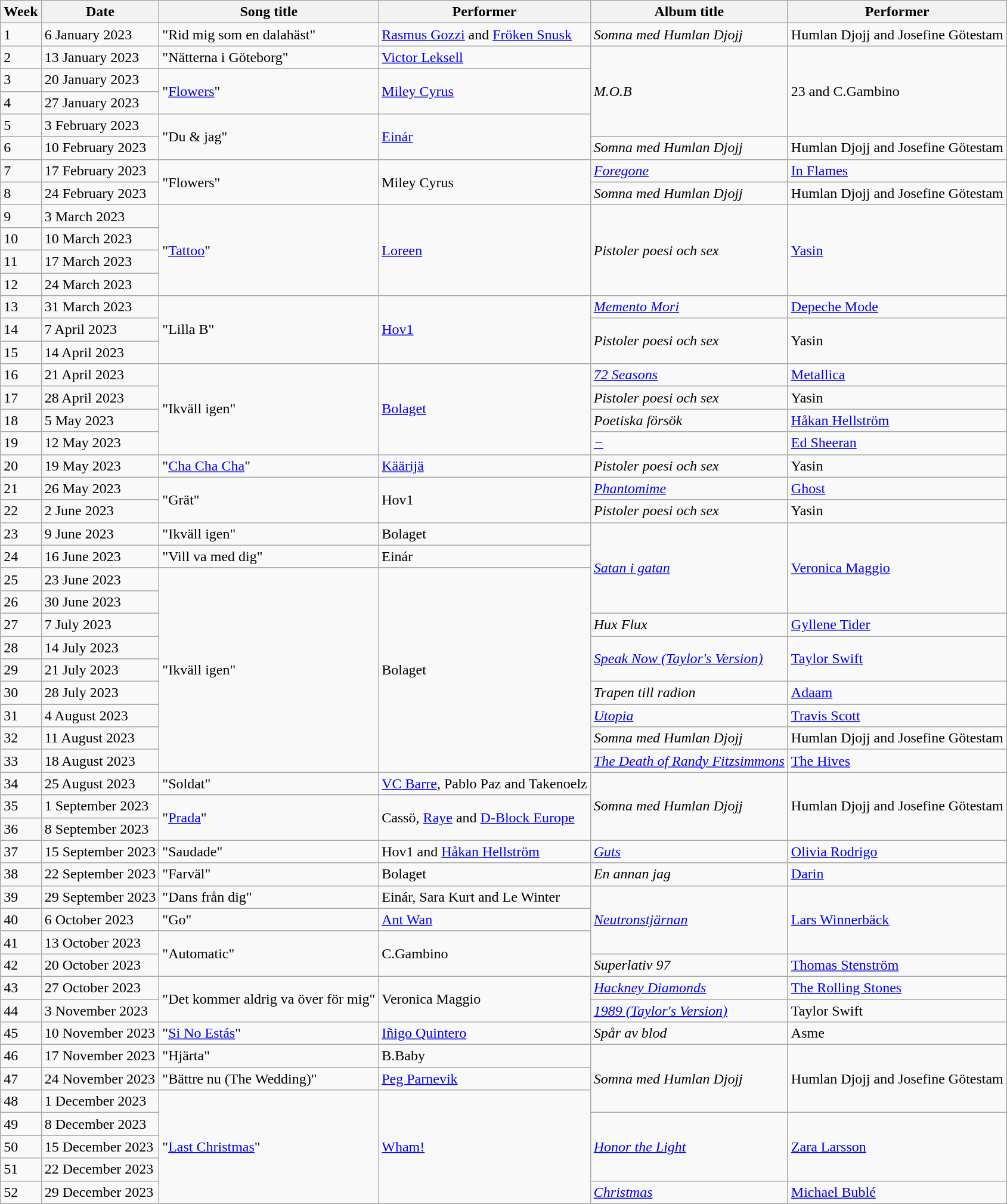<table class="wikitable">
<tr>
<th>Week</th>
<th>Date</th>
<th>Song title</th>
<th>Performer</th>
<th>Album title</th>
<th>Performer</th>
</tr>
<tr>
<td>1</td>
<td>6 January 2023</td>
<td>"Rid mig som en dalahäst"</td>
<td><a href='#'>Rasmus Gozzi</a> and <a href='#'>Fröken Snusk</a></td>
<td><em>Somna med Humlan Djojj</em></td>
<td>Humlan Djojj and Josefine Götestam</td>
</tr>
<tr>
<td>2</td>
<td>13 January 2023</td>
<td>"Nätterna i Göteborg"</td>
<td><a href='#'>Victor Leksell</a></td>
<td rowspan="4"><em>M.O.B</em></td>
<td rowspan="4">23 and C.Gambino</td>
</tr>
<tr>
<td>3</td>
<td>20 January 2023</td>
<td rowspan="2">"<a href='#'>Flowers</a>"</td>
<td rowspan="2"><a href='#'>Miley Cyrus</a></td>
</tr>
<tr>
<td>4</td>
<td>27 January 2023</td>
</tr>
<tr>
<td>5</td>
<td>3 February 2023</td>
<td rowspan="2">"Du & jag"</td>
<td rowspan="2"><a href='#'>Einár</a></td>
</tr>
<tr>
<td>6</td>
<td>10 February 2023</td>
<td><em>Somna med Humlan Djojj</em></td>
<td>Humlan Djojj and Josefine Götestam</td>
</tr>
<tr>
<td>7</td>
<td>17 February 2023</td>
<td rowspan="2">"Flowers"</td>
<td rowspan="2">Miley Cyrus</td>
<td><em><a href='#'>Foregone</a></em></td>
<td><a href='#'>In Flames</a></td>
</tr>
<tr>
<td>8</td>
<td>24 February 2023</td>
<td><em>Somna med Humlan Djojj</em></td>
<td>Humlan Djojj and Josefine Götestam</td>
</tr>
<tr>
<td>9</td>
<td>3 March 2023</td>
<td rowspan="4">"<a href='#'>Tattoo</a>"</td>
<td rowspan="4"><a href='#'>Loreen</a></td>
<td rowspan="4"><em>Pistoler poesi och sex</em></td>
<td rowspan="4"><a href='#'>Yasin</a></td>
</tr>
<tr>
<td>10</td>
<td>10 March 2023</td>
</tr>
<tr>
<td>11</td>
<td>17 March 2023</td>
</tr>
<tr>
<td>12</td>
<td>24 March 2023</td>
</tr>
<tr>
<td>13</td>
<td>31 March 2023</td>
<td rowspan="3">"Lilla B"</td>
<td rowspan="3"><a href='#'>Hov1</a></td>
<td><em><a href='#'>Memento Mori</a></em></td>
<td><a href='#'>Depeche Mode</a></td>
</tr>
<tr>
<td>14</td>
<td>7 April 2023</td>
<td rowspan="2"><em>Pistoler poesi och sex</em></td>
<td rowspan="2">Yasin</td>
</tr>
<tr>
<td>15</td>
<td>14 April 2023</td>
</tr>
<tr>
<td>16</td>
<td>21 April 2023</td>
<td rowspan="4">"Ikväll igen"</td>
<td rowspan="4"><a href='#'>Bolaget</a></td>
<td><em><a href='#'>72 Seasons</a></em></td>
<td><a href='#'>Metallica</a></td>
</tr>
<tr>
<td>17</td>
<td>28 April 2023</td>
<td><em>Pistoler poesi och sex</em></td>
<td>Yasin</td>
</tr>
<tr>
<td>18</td>
<td>5 May 2023</td>
<td><em>Poetiska försök</em></td>
<td><a href='#'>Håkan Hellström</a></td>
</tr>
<tr>
<td>19</td>
<td>12 May 2023</td>
<td><em><a href='#'>−</a></em></td>
<td><a href='#'>Ed Sheeran</a></td>
</tr>
<tr>
<td>20</td>
<td>19 May 2023</td>
<td>"<a href='#'>Cha Cha Cha</a>"</td>
<td><a href='#'>Käärijä</a></td>
<td><em>Pistoler poesi och sex</em></td>
<td>Yasin</td>
</tr>
<tr>
<td>21</td>
<td>26 May 2023</td>
<td rowspan="2">"Grät"</td>
<td rowspan="2">Hov1</td>
<td><em><a href='#'>Phantomime</a></em></td>
<td><a href='#'>Ghost</a></td>
</tr>
<tr>
<td>22</td>
<td>2 June 2023</td>
<td><em>Pistoler poesi och sex</em></td>
<td>Yasin</td>
</tr>
<tr>
<td>23</td>
<td>9 June 2023</td>
<td>"Ikväll igen"</td>
<td>Bolaget</td>
<td rowspan="4"><em><a href='#'>Satan i gatan</a></em></td>
<td rowspan="4"><a href='#'>Veronica Maggio</a></td>
</tr>
<tr>
<td>24</td>
<td>16 June 2023</td>
<td>"Vill va med dig"</td>
<td>Einár</td>
</tr>
<tr>
<td>25</td>
<td>23 June 2023</td>
<td rowspan="9">"Ikväll igen"</td>
<td rowspan="9">Bolaget</td>
</tr>
<tr>
<td>26</td>
<td>30 June 2023</td>
</tr>
<tr>
<td>27</td>
<td>7 July 2023</td>
<td><em>Hux Flux</em></td>
<td><a href='#'>Gyllene Tider</a></td>
</tr>
<tr>
<td>28</td>
<td>14 July 2023</td>
<td rowspan="2"><em><a href='#'>Speak Now (Taylor's Version)</a></em></td>
<td rowspan="2"><a href='#'>Taylor Swift</a></td>
</tr>
<tr>
<td>29</td>
<td>21 July 2023</td>
</tr>
<tr>
<td>30</td>
<td>28 July 2023</td>
<td><em>Trapen till radion</em></td>
<td><a href='#'>Adaam</a></td>
</tr>
<tr>
<td>31</td>
<td>4 August 2023</td>
<td><em><a href='#'>Utopia</a></em></td>
<td><a href='#'>Travis Scott</a></td>
</tr>
<tr>
<td>32</td>
<td>11 August 2023</td>
<td><em>Somna med Humlan Djojj</em></td>
<td>Humlan Djojj and Josefine Götestam</td>
</tr>
<tr>
<td>33</td>
<td>18 August 2023</td>
<td><em><a href='#'>The Death of Randy Fitzsimmons</a></em></td>
<td><a href='#'>The Hives</a></td>
</tr>
<tr>
<td>34</td>
<td>25 August 2023</td>
<td>"Soldat"</td>
<td><a href='#'>VC Barre</a>, Pablo Paz and Takenoelz</td>
<td rowspan="3"><em>Somna med Humlan Djojj</em></td>
<td rowspan="3">Humlan Djojj and Josefine Götestam</td>
</tr>
<tr>
<td>35</td>
<td>1 September 2023</td>
<td rowspan="2">"<a href='#'>Prada</a>"</td>
<td rowspan="2">Cassö, <a href='#'>Raye</a> and <a href='#'>D-Block Europe</a></td>
</tr>
<tr>
<td>36</td>
<td>8 September 2023</td>
</tr>
<tr>
<td>37</td>
<td>15 September 2023</td>
<td>"Saudade"</td>
<td>Hov1 and <a href='#'>Håkan Hellström</a></td>
<td><em><a href='#'>Guts</a></em></td>
<td><a href='#'>Olivia Rodrigo</a></td>
</tr>
<tr>
<td>38</td>
<td>22 September 2023</td>
<td>"Farväl"</td>
<td>Bolaget</td>
<td><em>En annan jag</em></td>
<td><a href='#'>Darin</a></td>
</tr>
<tr>
<td>39</td>
<td>29 September 2023</td>
<td>"Dans från dig"</td>
<td>Einár, Sara Kurt and Le Winter</td>
<td rowspan="3"><em><a href='#'>Neutronstjärnan</a></em></td>
<td rowspan="3"><a href='#'>Lars Winnerbäck</a></td>
</tr>
<tr>
<td>40</td>
<td>6 October 2023</td>
<td>"Go"</td>
<td><a href='#'>Ant Wan</a></td>
</tr>
<tr>
<td>41</td>
<td>13 October 2023</td>
<td rowspan="2">"Automatic"</td>
<td rowspan="2">C.Gambino</td>
</tr>
<tr>
<td>42</td>
<td>20 October 2023</td>
<td><em>Superlativ 97</em></td>
<td><a href='#'>Thomas Stenström</a></td>
</tr>
<tr>
<td>43</td>
<td>27 October 2023</td>
<td rowspan="2">"Det kommer aldrig va över för mig"</td>
<td rowspan="2">Veronica Maggio</td>
<td><em><a href='#'>Hackney Diamonds</a></em></td>
<td><a href='#'>The Rolling Stones</a></td>
</tr>
<tr>
<td>44</td>
<td>3 November 2023</td>
<td><em><a href='#'>1989 (Taylor's Version)</a></em></td>
<td>Taylor Swift</td>
</tr>
<tr>
<td>45</td>
<td>10 November 2023</td>
<td>"<a href='#'>Si No Estás</a>"</td>
<td><a href='#'>Iñigo Quintero</a></td>
<td><em>Spår av blod</em></td>
<td>Asme</td>
</tr>
<tr>
<td>46</td>
<td>17 November 2023</td>
<td>"Hjärta"</td>
<td>B.Baby</td>
<td rowspan="3"><em>Somna med Humlan Djojj</em></td>
<td rowspan="3">Humlan Djojj and Josefine Götestam</td>
</tr>
<tr>
<td>47</td>
<td>24 November 2023</td>
<td>"Bättre nu (The Wedding)"</td>
<td><a href='#'>Peg Parnevik</a></td>
</tr>
<tr>
<td>48</td>
<td>1 December 2023</td>
<td rowspan="5">"<a href='#'>Last Christmas</a>"</td>
<td rowspan="5"><a href='#'>Wham!</a></td>
</tr>
<tr>
<td>49</td>
<td>8 December 2023</td>
<td rowspan="3"><em><a href='#'>Honor the Light</a></em></td>
<td rowspan="3"><a href='#'>Zara Larsson</a></td>
</tr>
<tr>
<td>50</td>
<td>15 December 2023</td>
</tr>
<tr>
<td>51</td>
<td>22 December 2023</td>
</tr>
<tr>
<td>52</td>
<td>29 December 2023</td>
<td><em><a href='#'>Christmas</a></em></td>
<td><a href='#'>Michael Bublé</a></td>
</tr>
</table>
